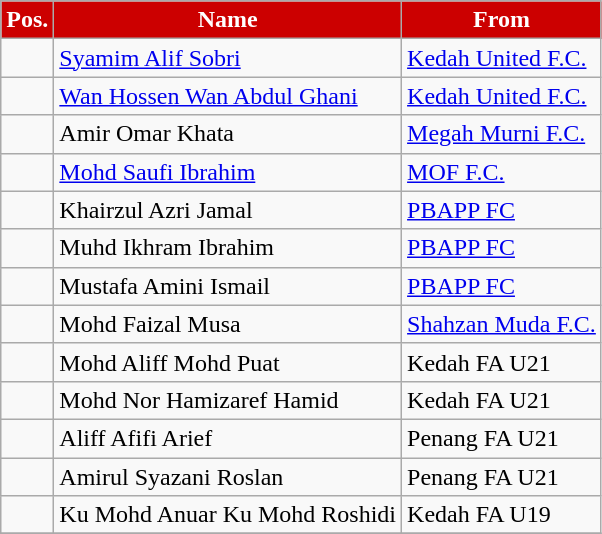<table class="wikitable sortable">
<tr>
<th style="background:#CC0000; color:white;">Pos.</th>
<th style="background:#CC0000; color:white;">Name</th>
<th style="background:#CC0000; color:white;">From</th>
</tr>
<tr>
<td></td>
<td> <a href='#'>Syamim Alif Sobri</a></td>
<td> <a href='#'>Kedah United F.C.</a></td>
</tr>
<tr>
<td></td>
<td> <a href='#'>Wan Hossen Wan Abdul Ghani</a></td>
<td> <a href='#'>Kedah United F.C.</a></td>
</tr>
<tr>
<td></td>
<td> Amir Omar Khata</td>
<td> <a href='#'>Megah Murni F.C.</a></td>
</tr>
<tr>
<td></td>
<td> <a href='#'>Mohd Saufi Ibrahim</a></td>
<td> <a href='#'>MOF F.C.</a></td>
</tr>
<tr>
<td></td>
<td> Khairzul Azri Jamal</td>
<td> <a href='#'>PBAPP FC</a></td>
</tr>
<tr>
<td></td>
<td> Muhd Ikhram Ibrahim</td>
<td> <a href='#'>PBAPP FC</a></td>
</tr>
<tr>
<td></td>
<td> Mustafa Amini Ismail</td>
<td> <a href='#'>PBAPP FC</a></td>
</tr>
<tr>
<td></td>
<td> Mohd Faizal Musa</td>
<td> <a href='#'>Shahzan Muda F.C.</a></td>
</tr>
<tr>
<td></td>
<td> Mohd Aliff Mohd Puat</td>
<td> Kedah FA U21</td>
</tr>
<tr>
<td></td>
<td> Mohd Nor Hamizaref Hamid</td>
<td> Kedah FA U21</td>
</tr>
<tr>
<td></td>
<td> Aliff Afifi Arief</td>
<td> Penang FA U21</td>
</tr>
<tr>
<td></td>
<td> Amirul Syazani Roslan</td>
<td> Penang FA U21</td>
</tr>
<tr>
<td></td>
<td> Ku Mohd Anuar Ku Mohd Roshidi</td>
<td> Kedah FA U19</td>
</tr>
<tr>
</tr>
</table>
